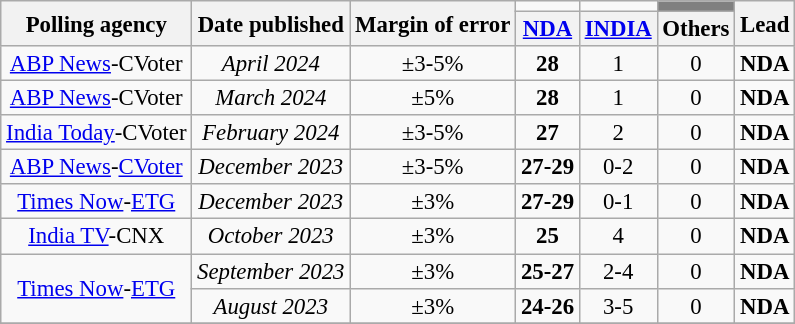<table class="wikitable sortable" style="text-align:center;font-size:95%;line-height:16px">
<tr>
<th rowspan="2">Polling agency</th>
<th rowspan="2">Date published</th>
<th rowspan="2">Margin of error</th>
<td bgcolor=></td>
<td bgcolor=></td>
<td bgcolor=grey></td>
<th rowspan="2">Lead</th>
</tr>
<tr>
<th><a href='#'>NDA</a></th>
<th><a href='#'>INDIA</a></th>
<th>Others</th>
</tr>
<tr>
<td><a href='#'>ABP News</a>-CVoter</td>
<td><em>April 2024</em></td>
<td>±3-5%</td>
<td bgcolor=><strong>28</strong></td>
<td>1</td>
<td>0</td>
<td bgcolor=><strong>NDA</strong></td>
</tr>
<tr>
<td><a href='#'>ABP News</a>-CVoter</td>
<td><em>March 2024</em></td>
<td>±5%</td>
<td bgcolor=><strong>28</strong></td>
<td>1</td>
<td>0</td>
<td bgcolor=><strong>NDA</strong></td>
</tr>
<tr>
<td><a href='#'>India Today</a>-CVoter</td>
<td><em>February 2024</em></td>
<td>±3-5%</td>
<td bgcolor=><strong>27</strong></td>
<td>2</td>
<td>0</td>
<td bgcolor=><strong>NDA</strong></td>
</tr>
<tr>
<td><a href='#'>ABP News</a>-<a href='#'>CVoter</a></td>
<td><em>December 2023</em></td>
<td>±3-5%</td>
<td bgcolor=><strong>27-29</strong></td>
<td>0-2</td>
<td>0</td>
<td bgcolor=><strong>NDA</strong></td>
</tr>
<tr>
<td><a href='#'>Times Now</a>-<a href='#'>ETG</a></td>
<td><em>December 2023</em></td>
<td>±3%</td>
<td bgcolor=><strong>27-29</strong></td>
<td>0-1</td>
<td>0</td>
<td bgcolor=><strong>NDA</strong></td>
</tr>
<tr>
<td><a href='#'>India TV</a>-CNX</td>
<td><em>October 2023</em></td>
<td>±3%</td>
<td bgcolor=><strong>25</strong></td>
<td>4</td>
<td>0</td>
<td bgcolor=><strong>NDA</strong></td>
</tr>
<tr>
<td rowspan="2"><a href='#'>Times Now</a>-<a href='#'>ETG</a></td>
<td><em>September 2023</em></td>
<td>±3%</td>
<td bgcolor=><strong>25-27</strong></td>
<td>2-4</td>
<td>0</td>
<td bgcolor=><strong>NDA</strong></td>
</tr>
<tr>
<td><em>August 2023</em></td>
<td>±3%</td>
<td bgcolor=><strong>24-26</strong></td>
<td>3-5</td>
<td>0</td>
<td bgcolor=><strong>NDA</strong></td>
</tr>
<tr>
</tr>
</table>
